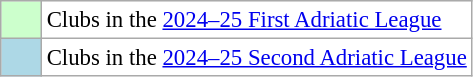<table class="wikitable" style="font-size: 95%;text-align:center;">
<tr>
<td style="background: #ccffcc;" width="20"></td>
<td bgcolor="#ffffff" align="left">Clubs in the <a href='#'>2024–25 First Adriatic League</a></td>
</tr>
<tr>
<td style="background: lightblue;" width="20"></td>
<td bgcolor="#ffffff" align="left">Clubs in the <a href='#'>2024–25 Second Adriatic League</a></td>
</tr>
</table>
